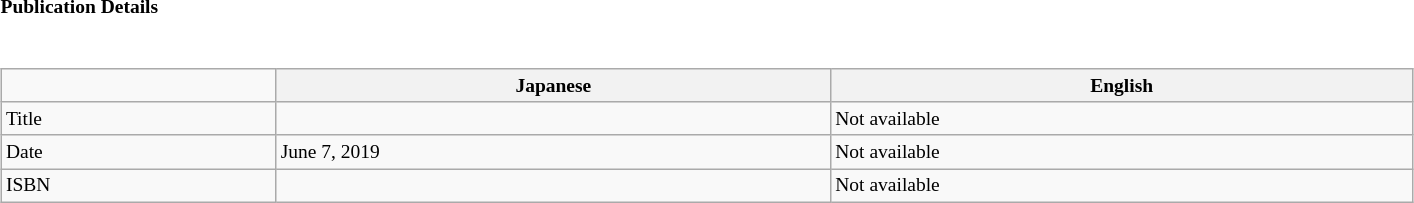<table class="collapsible collapsed" border="0" style="width:75%; font-size:small;">
<tr>
<th style="width:20em; text-align:left">Publication Details</th>
<th></th>
</tr>
<tr>
<td colspan="2"><br><table class="wikitable" style="width:100%; font-size:small;  margin-right:-1em;">
<tr>
<td></td>
<th>Japanese</th>
<th>English</th>
</tr>
<tr>
<td>Title</td>
<td> </td>
<td> Not available</td>
</tr>
<tr>
<td>Date</td>
<td> June 7, 2019</td>
<td> Not available</td>
</tr>
<tr>
<td>ISBN</td>
<td> </td>
<td> Not available</td>
</tr>
</table>
</td>
</tr>
</table>
